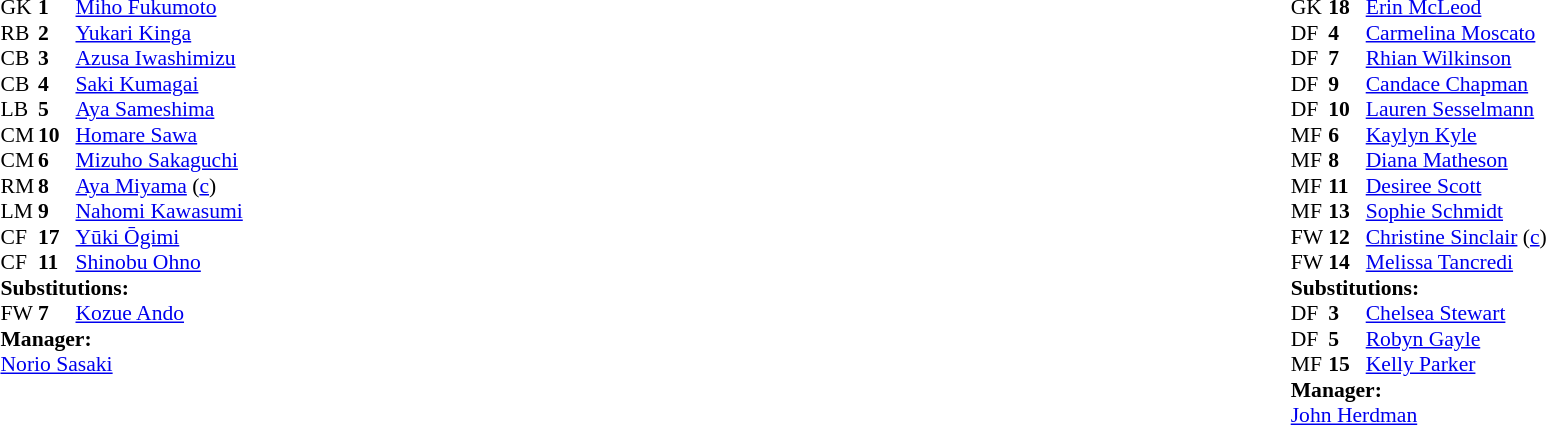<table width="100%">
<tr>
<td valign="top" width="50%"><br><table style="font-size: 90%" cellspacing="0" cellpadding="0">
<tr>
<th width="25"></th>
<th width="25"></th>
</tr>
<tr>
<td>GK</td>
<td><strong>1</strong></td>
<td><a href='#'>Miho Fukumoto</a></td>
</tr>
<tr>
<td>RB</td>
<td><strong>2</strong></td>
<td><a href='#'>Yukari Kinga</a></td>
</tr>
<tr>
<td>CB</td>
<td><strong>3</strong></td>
<td><a href='#'>Azusa Iwashimizu</a></td>
</tr>
<tr>
<td>CB</td>
<td><strong>4</strong></td>
<td><a href='#'>Saki Kumagai</a></td>
</tr>
<tr>
<td>LB</td>
<td><strong>5</strong></td>
<td><a href='#'>Aya Sameshima</a></td>
</tr>
<tr>
<td>CM</td>
<td><strong>10</strong></td>
<td><a href='#'>Homare Sawa</a></td>
</tr>
<tr>
<td>CM</td>
<td><strong>6</strong></td>
<td><a href='#'>Mizuho Sakaguchi</a></td>
</tr>
<tr>
<td>RM</td>
<td><strong>8</strong></td>
<td><a href='#'>Aya Miyama</a> (<a href='#'>c</a>)</td>
</tr>
<tr>
<td>LM</td>
<td><strong>9</strong></td>
<td><a href='#'>Nahomi Kawasumi</a></td>
</tr>
<tr>
<td>CF</td>
<td><strong>17</strong></td>
<td><a href='#'>Yūki Ōgimi</a></td>
</tr>
<tr>
<td>CF</td>
<td><strong>11</strong></td>
<td><a href='#'>Shinobu Ohno</a></td>
<td></td>
<td></td>
</tr>
<tr>
<td colspan=3><strong>Substitutions:</strong></td>
</tr>
<tr>
<td>FW</td>
<td><strong>7</strong></td>
<td><a href='#'>Kozue Ando</a></td>
<td></td>
<td></td>
</tr>
<tr>
<td colspan=3><strong>Manager:</strong></td>
</tr>
<tr>
<td colspan=3><a href='#'>Norio Sasaki</a></td>
</tr>
</table>
</td>
<td valign="top"></td>
<td valign="top" width="50%"><br><table style="font-size: 90%" cellspacing="0" cellpadding="0" align="center">
<tr>
<th width=25></th>
<th width=25></th>
</tr>
<tr>
<td>GK</td>
<td><strong>18</strong></td>
<td><a href='#'>Erin McLeod</a></td>
</tr>
<tr>
<td>DF</td>
<td><strong>4</strong></td>
<td><a href='#'>Carmelina Moscato</a></td>
</tr>
<tr>
<td>DF</td>
<td><strong>7</strong></td>
<td><a href='#'>Rhian Wilkinson</a></td>
<td></td>
<td></td>
</tr>
<tr>
<td>DF</td>
<td><strong>9</strong></td>
<td><a href='#'>Candace Chapman</a></td>
</tr>
<tr>
<td>DF</td>
<td><strong>10</strong></td>
<td><a href='#'>Lauren Sesselmann</a></td>
<td></td>
<td></td>
</tr>
<tr>
<td>MF</td>
<td><strong>6</strong></td>
<td><a href='#'>Kaylyn Kyle</a></td>
<td></td>
<td></td>
</tr>
<tr>
<td>MF</td>
<td><strong>8</strong></td>
<td><a href='#'>Diana Matheson</a></td>
</tr>
<tr>
<td>MF</td>
<td><strong>11</strong></td>
<td><a href='#'>Desiree Scott</a></td>
</tr>
<tr>
<td>MF</td>
<td><strong>13</strong></td>
<td><a href='#'>Sophie Schmidt</a></td>
</tr>
<tr>
<td>FW</td>
<td><strong>12</strong></td>
<td><a href='#'>Christine Sinclair</a> (<a href='#'>c</a>)</td>
</tr>
<tr>
<td>FW</td>
<td><strong>14</strong></td>
<td><a href='#'>Melissa Tancredi</a></td>
</tr>
<tr>
<td colspan=3><strong>Substitutions:</strong></td>
</tr>
<tr>
<td>DF</td>
<td><strong>3</strong></td>
<td><a href='#'>Chelsea Stewart</a></td>
<td></td>
<td></td>
</tr>
<tr>
<td>DF</td>
<td><strong>5</strong></td>
<td><a href='#'>Robyn Gayle</a></td>
<td></td>
<td></td>
</tr>
<tr>
<td>MF</td>
<td><strong>15</strong></td>
<td><a href='#'>Kelly Parker</a></td>
<td></td>
<td></td>
</tr>
<tr>
<td colspan=3><strong>Manager:</strong></td>
</tr>
<tr>
<td colspan=3> <a href='#'>John Herdman</a></td>
</tr>
</table>
</td>
</tr>
</table>
